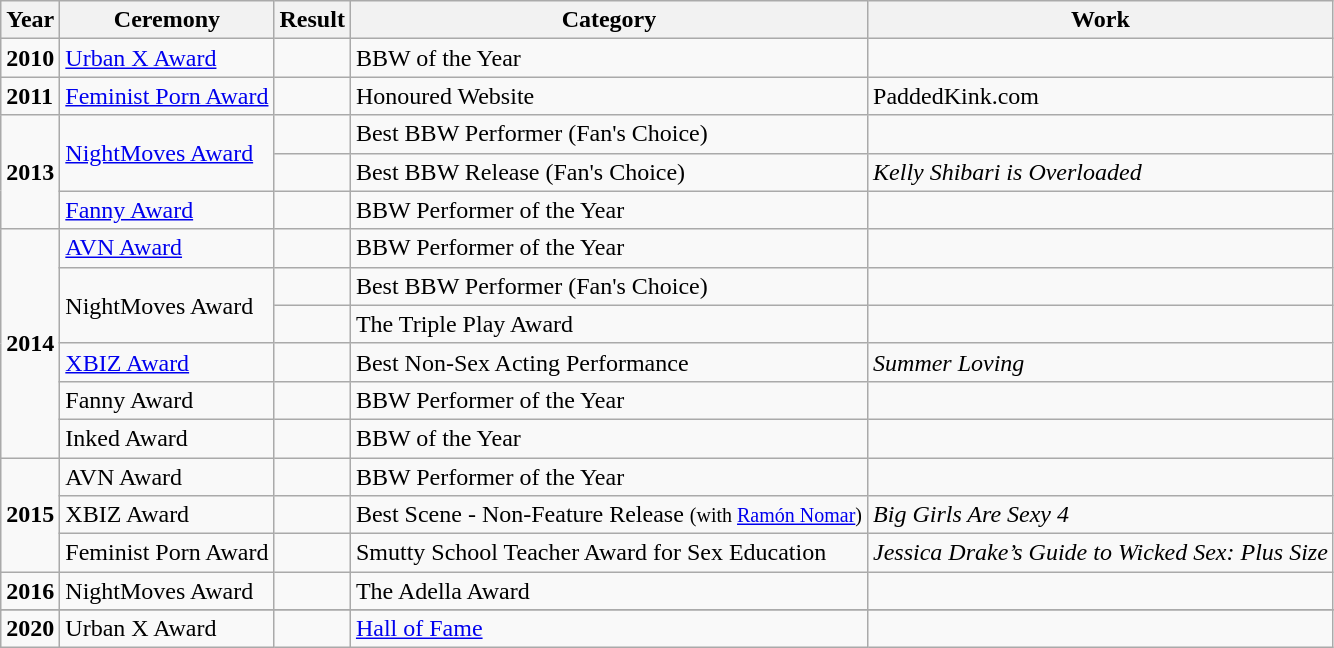<table class="wikitable">
<tr>
<th>Year</th>
<th>Ceremony</th>
<th>Result</th>
<th>Category</th>
<th>Work</th>
</tr>
<tr>
<td><strong>2010</strong></td>
<td><a href='#'>Urban X Award</a></td>
<td></td>
<td>BBW of the Year</td>
<td></td>
</tr>
<tr>
<td><strong>2011</strong></td>
<td><a href='#'>Feminist Porn Award</a></td>
<td></td>
<td>Honoured Website</td>
<td>PaddedKink.com</td>
</tr>
<tr>
<td rowspan="3"><strong>2013</strong></td>
<td rowspan=2><a href='#'>NightMoves Award</a></td>
<td></td>
<td>Best BBW Performer (Fan's Choice)</td>
<td></td>
</tr>
<tr>
<td></td>
<td>Best BBW Release (Fan's Choice)</td>
<td><em>Kelly Shibari is Overloaded</em></td>
</tr>
<tr>
<td><a href='#'>Fanny Award</a></td>
<td></td>
<td>BBW Performer of the Year</td>
<td></td>
</tr>
<tr>
<td rowspan="6"><strong>2014</strong></td>
<td><a href='#'>AVN Award</a></td>
<td></td>
<td>BBW Performer of the Year</td>
<td></td>
</tr>
<tr>
<td rowspan="2">NightMoves Award</td>
<td></td>
<td>Best BBW Performer (Fan's Choice)</td>
<td></td>
</tr>
<tr>
<td></td>
<td>The Triple Play Award</td>
<td></td>
</tr>
<tr>
<td><a href='#'>XBIZ Award</a></td>
<td></td>
<td>Best Non-Sex Acting Performance</td>
<td><em>Summer Loving</em></td>
</tr>
<tr>
<td>Fanny Award</td>
<td></td>
<td>BBW Performer of the Year</td>
<td></td>
</tr>
<tr>
<td>Inked Award</td>
<td></td>
<td>BBW of the Year</td>
<td></td>
</tr>
<tr>
<td rowspan="3"><strong>2015</strong></td>
<td>AVN Award</td>
<td></td>
<td>BBW Performer of the Year</td>
<td></td>
</tr>
<tr>
<td>XBIZ Award</td>
<td></td>
<td>Best Scene - Non-Feature Release <small>(with <a href='#'>Ramón Nomar</a>)</small></td>
<td><em>Big Girls Are Sexy 4</em></td>
</tr>
<tr>
<td>Feminist Porn Award</td>
<td></td>
<td>Smutty School Teacher Award for Sex Education</td>
<td><em>Jessica Drake’s Guide to Wicked Sex: Plus Size</em></td>
</tr>
<tr>
<td><strong>2016</strong></td>
<td>NightMoves Award</td>
<td></td>
<td>The Adella Award</td>
<td></td>
</tr>
<tr>
</tr>
<tr>
<td><strong>2020</strong></td>
<td>Urban X Award</td>
<td></td>
<td><a href='#'>Hall of Fame</a></td>
<td></td>
</tr>
</table>
